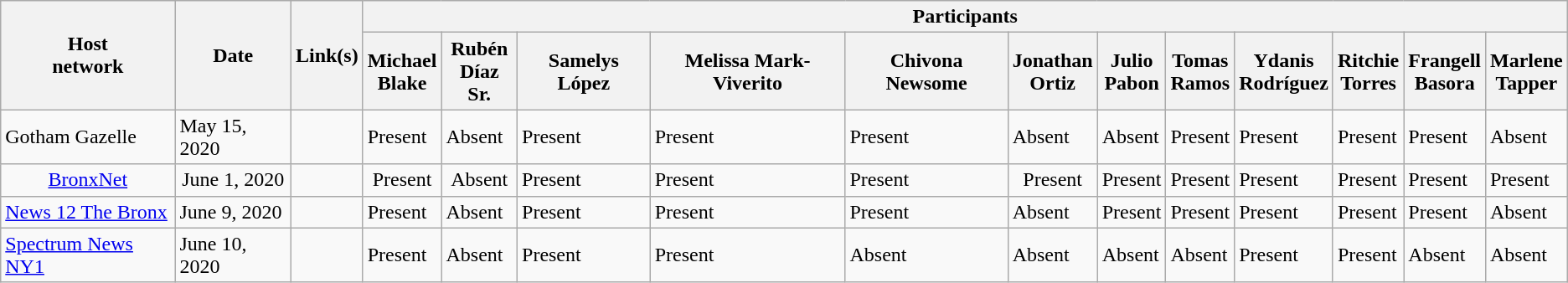<table class="wikitable">
<tr>
<th rowspan="2">Host<br>network</th>
<th rowspan="2">Date</th>
<th rowspan="2">Link(s)</th>
<th colspan="12">Participants</th>
</tr>
<tr>
<th>Michael<br>Blake</th>
<th>Rubén<br>Díaz Sr.</th>
<th>Samelys López</th>
<th>Melissa Mark-Viverito</th>
<th>Chivona Newsome</th>
<th>Jonathan<br>Ortiz</th>
<th>Julio<br>Pabon</th>
<th>Tomas<br>Ramos</th>
<th>Ydanis<br>Rodríguez</th>
<th>Ritchie<br>Torres</th>
<th>Frangell<br>Basora</th>
<th>Marlene<br>Tapper</th>
</tr>
<tr>
<td>Gotham Gazelle</td>
<td>May 15, 2020</td>
<td></td>
<td>Present</td>
<td>Absent</td>
<td>Present</td>
<td>Present</td>
<td>Present</td>
<td>Absent</td>
<td>Absent</td>
<td>Present</td>
<td>Present</td>
<td>Present</td>
<td>Present</td>
<td>Absent</td>
</tr>
<tr>
<td style="text-align:center"><a href='#'>BronxNet</a></td>
<td style="text-align:center">June 1, 2020</td>
<td style="text-align:center"></td>
<td style="text-align:center">Present</td>
<td style="text-align:center">Absent</td>
<td>Present</td>
<td>Present</td>
<td>Present</td>
<td style="text-align:center">Present</td>
<td style="text-align:center">Present</td>
<td style="text-align:center">Present</td>
<td>Present</td>
<td>Present</td>
<td>Present</td>
<td>Present</td>
</tr>
<tr>
<td><a href='#'>News 12 The Bronx</a></td>
<td>June 9, 2020</td>
<td></td>
<td>Present</td>
<td>Absent</td>
<td>Present</td>
<td>Present</td>
<td>Present</td>
<td>Absent</td>
<td>Present</td>
<td>Present</td>
<td>Present</td>
<td>Present</td>
<td>Present</td>
<td>Absent</td>
</tr>
<tr>
<td><a href='#'>Spectrum News NY1</a></td>
<td>June 10, 2020</td>
<td></td>
<td>Present</td>
<td>Absent</td>
<td>Present</td>
<td>Present</td>
<td>Absent</td>
<td>Absent</td>
<td>Absent</td>
<td>Absent</td>
<td>Present</td>
<td>Present</td>
<td>Absent</td>
<td>Absent</td>
</tr>
</table>
